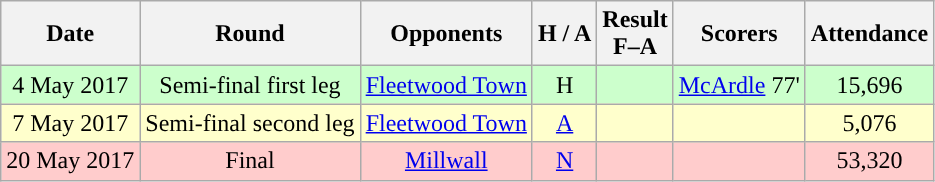<table class="wikitable" style="text-align:center">
<tr>
<th>Date</th>
<th>Round</th>
<th>Opponents</th>
<th>H / A</th>
<th>Result<br>F–A</th>
<th>Scorers</th>
<th>Attendance</th>
</tr>
<tr bgcolor="#ccffcc">
<td>4 May 2017</td>
<td>Semi-final first leg</td>
<td><a href='#'>Fleetwood Town</a></td>
<td>H</td>
<td></td>
<td><a href='#'>McArdle</a> 77'</td>
<td>15,696</td>
</tr>
<tr bgcolor="#ffffcc">
<td>7 May 2017</td>
<td>Semi-final second leg</td>
<td><a href='#'>Fleetwood Town</a></td>
<td><a href='#'>A</a></td>
<td><br></td>
<td></td>
<td>5,076</td>
</tr>
<tr bgcolor="#ffcccc">
<td>20 May 2017</td>
<td>Final</td>
<td><a href='#'>Millwall</a></td>
<td><a href='#'>N</a></td>
<td></td>
<td></td>
<td>53,320</td>
</tr>
</table>
